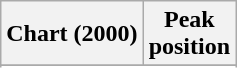<table class="wikitable sortable">
<tr>
<th>Chart (2000)</th>
<th>Peak<br>position</th>
</tr>
<tr>
</tr>
<tr>
</tr>
</table>
